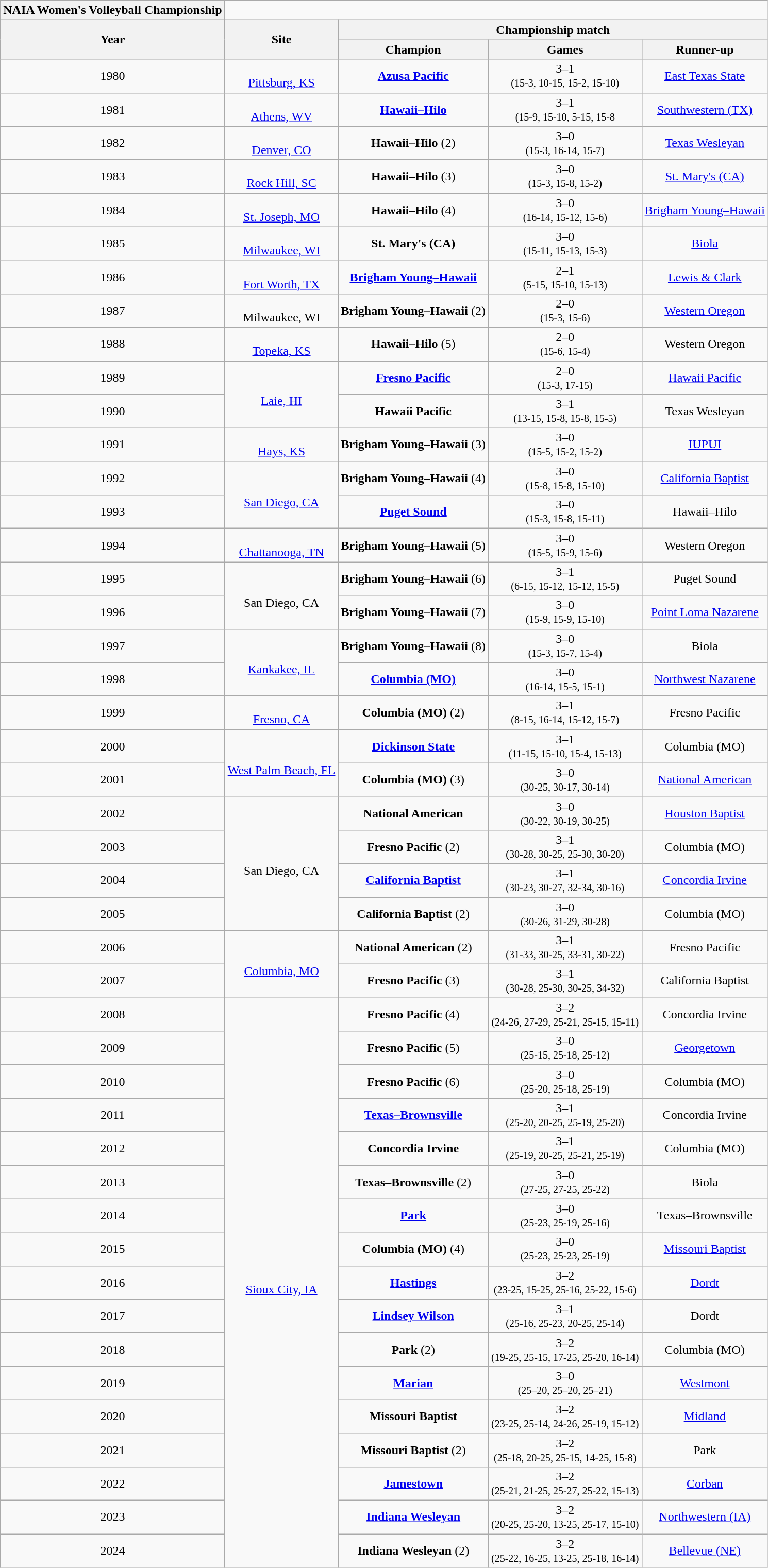<table class="wikitable" style="text-align:center">
<tr>
<th style=>NAIA Women's Volleyball Championship</th>
</tr>
<tr>
<th rowspan=2>Year</th>
<th rowspan=2>Site</th>
<th colspan=3>Championship match</th>
</tr>
<tr>
<th>Champion</th>
<th>Games</th>
<th>Runner-up</th>
</tr>
<tr>
<td>1980</td>
<td><br><a href='#'>Pittsburg, KS</a></td>
<td><strong><a href='#'>Azusa Pacific</a></strong></td>
<td>3–1<br><small>(15-3, 10-15, 15-2, 15-10)</small></td>
<td><a href='#'>East Texas State</a></td>
</tr>
<tr>
<td>1981</td>
<td><br><a href='#'>Athens, WV</a></td>
<td><strong><a href='#'>Hawaii–Hilo</a></strong></td>
<td>3–1<br><small>(15-9, 15-10, 5-15, 15-8</small></td>
<td><a href='#'>Southwestern (TX)</a></td>
</tr>
<tr>
<td>1982</td>
<td><br><a href='#'>Denver, CO</a></td>
<td><strong>Hawaii–Hilo</strong> (2)</td>
<td>3–0<br><small>(15-3, 16-14, 15-7)</small></td>
<td><a href='#'>Texas Wesleyan</a></td>
</tr>
<tr>
<td>1983</td>
<td><br><a href='#'>Rock Hill, SC</a></td>
<td><strong>Hawaii–Hilo</strong> (3)</td>
<td>3–0<br><small>(15-3, 15-8, 15-2)</small></td>
<td><a href='#'>St. Mary's (CA)</a></td>
</tr>
<tr>
<td>1984</td>
<td><br><a href='#'>St. Joseph, MO</a></td>
<td><strong>Hawaii–Hilo</strong> (4)</td>
<td>3–0<br><small>(16-14, 15-12, 15-6)</small></td>
<td><a href='#'>Brigham Young–Hawaii</a></td>
</tr>
<tr>
<td>1985</td>
<td><br><a href='#'>Milwaukee, WI</a></td>
<td><strong>St. Mary's (CA)</strong></td>
<td>3–0<br><small>(15-11, 15-13, 15-3)</small></td>
<td><a href='#'>Biola</a></td>
</tr>
<tr>
<td>1986</td>
<td><br><a href='#'>Fort Worth, TX</a></td>
<td><strong><a href='#'>Brigham Young–Hawaii</a></strong></td>
<td>2–1<br><small>(5-15, 15-10, 15-13)</small></td>
<td><a href='#'>Lewis & Clark</a></td>
</tr>
<tr>
<td>1987</td>
<td><br>Milwaukee, WI</td>
<td><strong>Brigham Young–Hawaii</strong> (2)</td>
<td>2–0<br><small>(15-3, 15-6)</small></td>
<td><a href='#'>Western Oregon</a></td>
</tr>
<tr>
<td>1988</td>
<td><br><a href='#'>Topeka, KS</a></td>
<td><strong>Hawaii–Hilo</strong> (5)</td>
<td>2–0<br><small>(15-6, 15-4)</small></td>
<td>Western Oregon</td>
</tr>
<tr>
<td>1989</td>
<td rowspan=2><br><a href='#'>Laie, HI</a></td>
<td><strong><a href='#'>Fresno Pacific</a></strong></td>
<td>2–0<br><small>(15-3, 17-15)</small></td>
<td><a href='#'>Hawaii Pacific</a></td>
</tr>
<tr>
<td>1990</td>
<td><strong>Hawaii Pacific</strong></td>
<td>3–1<br><small>(13-15, 15-8, 15-8, 15-5)</small></td>
<td>Texas Wesleyan</td>
</tr>
<tr>
<td>1991</td>
<td><br><a href='#'>Hays, KS</a></td>
<td><strong>Brigham Young–Hawaii</strong> (3)</td>
<td>3–0<br><small>(15-5, 15-2, 15-2)</small></td>
<td><a href='#'>IUPUI</a></td>
</tr>
<tr>
<td>1992</td>
<td rowspan=2><br><a href='#'>San Diego, CA</a></td>
<td><strong>Brigham Young–Hawaii</strong> (4)</td>
<td>3–0<br><small>(15-8, 15-8, 15-10)</small></td>
<td><a href='#'>California Baptist</a></td>
</tr>
<tr>
<td>1993</td>
<td><strong><a href='#'>Puget Sound</a></strong></td>
<td>3–0<br><small>(15-3, 15-8, 15-11)</small></td>
<td>Hawaii–Hilo</td>
</tr>
<tr>
<td>1994</td>
<td><br><a href='#'>Chattanooga, TN</a></td>
<td><strong>Brigham Young–Hawaii</strong> (5)</td>
<td>3–0<br><small>(15-5, 15-9, 15-6)</small></td>
<td>Western Oregon</td>
</tr>
<tr>
<td>1995</td>
<td rowspan=2><br>San Diego, CA</td>
<td><strong>Brigham Young–Hawaii</strong> (6)</td>
<td>3–1<br><small>(6-15, 15-12, 15-12, 15-5)</small></td>
<td>Puget Sound</td>
</tr>
<tr>
<td>1996</td>
<td><strong>Brigham Young–Hawaii</strong> (7)</td>
<td>3–0<br><small>(15-9, 15-9, 15-10)</small></td>
<td><a href='#'>Point Loma Nazarene</a></td>
</tr>
<tr>
<td>1997</td>
<td rowspan=2><br><a href='#'>Kankakee, IL</a></td>
<td><strong>Brigham Young–Hawaii</strong> (8)</td>
<td>3–0<br><small>(15-3, 15-7, 15-4)</small></td>
<td>Biola</td>
</tr>
<tr>
<td>1998</td>
<td><strong><a href='#'>Columbia (MO)</a></strong></td>
<td>3–0<br><small>(16-14, 15-5, 15-1)</small></td>
<td><a href='#'>Northwest Nazarene</a></td>
</tr>
<tr>
<td>1999</td>
<td><br><a href='#'>Fresno, CA</a></td>
<td><strong>Columbia (MO)</strong> (2)</td>
<td>3–1<br><small>(8-15, 16-14, 15-12, 15-7)</small></td>
<td>Fresno Pacific</td>
</tr>
<tr>
<td>2000</td>
<td rowspan=2><br><a href='#'>West Palm Beach, FL</a></td>
<td><strong><a href='#'>Dickinson State</a></strong></td>
<td>3–1<br><small>(11-15, 15-10, 15-4, 15-13)</small></td>
<td>Columbia (MO)</td>
</tr>
<tr>
<td>2001</td>
<td><strong>Columbia (MO)</strong> (3)</td>
<td>3–0<br><small>(30-25, 30-17, 30-14)</small></td>
<td><a href='#'>National American</a></td>
</tr>
<tr>
<td>2002</td>
<td rowspan=4><br>San Diego, CA</td>
<td><strong>National American</strong></td>
<td>3–0<br><small>(30-22, 30-19, 30-25)</small></td>
<td><a href='#'>Houston Baptist</a></td>
</tr>
<tr>
<td>2003</td>
<td><strong>Fresno Pacific</strong> (2)</td>
<td>3–1<br><small>(30-28, 30-25, 25-30, 30-20)</small></td>
<td>Columbia (MO)</td>
</tr>
<tr>
<td>2004</td>
<td><strong><a href='#'>California Baptist</a></strong></td>
<td>3–1<br><small>(30-23, 30-27, 32-34, 30-16)</small></td>
<td><a href='#'>Concordia Irvine</a></td>
</tr>
<tr>
<td>2005</td>
<td><strong>California Baptist</strong> (2)</td>
<td>3–0<br><small>(30-26, 31-29, 30-28)</small></td>
<td>Columbia (MO)</td>
</tr>
<tr>
<td>2006</td>
<td rowspan=2><br><a href='#'>Columbia, MO</a></td>
<td><strong>National American</strong> (2)</td>
<td>3–1<br><small>(31-33, 30-25, 33-31, 30-22)</small></td>
<td>Fresno Pacific</td>
</tr>
<tr>
<td>2007</td>
<td><strong>Fresno Pacific</strong> (3)</td>
<td>3–1<br><small>(30-28, 25-30, 30-25, 34-32)</small></td>
<td>California Baptist</td>
</tr>
<tr>
<td>2008</td>
<td rowspan=17><br><a href='#'>Sioux City, IA</a></td>
<td><strong>Fresno Pacific</strong> (4)</td>
<td>3–2<br><small>(24-26, 27-29, 25-21, 25-15, 15-11)</small></td>
<td>Concordia Irvine</td>
</tr>
<tr>
<td>2009</td>
<td><strong>Fresno Pacific</strong> (5)</td>
<td>3–0<br><small>(25-15, 25-18, 25-12)</small></td>
<td><a href='#'>Georgetown</a></td>
</tr>
<tr>
<td>2010</td>
<td><strong>Fresno Pacific</strong> (6)</td>
<td>3–0<br><small>(25-20, 25-18, 25-19)</small></td>
<td>Columbia (MO)</td>
</tr>
<tr>
<td>2011</td>
<td><strong><a href='#'>Texas–Brownsville</a></strong></td>
<td>3–1<br><small>(25-20, 20-25, 25-19, 25-20)</small></td>
<td>Concordia Irvine</td>
</tr>
<tr>
<td>2012</td>
<td><strong>Concordia Irvine</strong></td>
<td>3–1<br><small>(25-19, 20-25, 25-21, 25-19)</small></td>
<td>Columbia (MO)</td>
</tr>
<tr>
<td>2013</td>
<td><strong>Texas–Brownsville</strong> (2)</td>
<td>3–0<br><small>(27-25, 27-25, 25-22)</small></td>
<td>Biola</td>
</tr>
<tr>
<td>2014</td>
<td><strong><a href='#'>Park</a></strong></td>
<td>3–0<br><small>(25-23, 25-19, 25-16)</small></td>
<td>Texas–Brownsville</td>
</tr>
<tr>
<td>2015</td>
<td><strong>Columbia (MO)</strong> (4)</td>
<td>3–0<br><small>(25-23, 25-23, 25-19)</small></td>
<td><a href='#'>Missouri Baptist</a></td>
</tr>
<tr>
<td>2016</td>
<td><strong><a href='#'>Hastings</a></strong></td>
<td>3–2<br><small>(23-25, 15-25, 25-16, 25-22, 15-6)</small></td>
<td><a href='#'>Dordt</a></td>
</tr>
<tr>
<td>2017</td>
<td><strong><a href='#'>Lindsey Wilson</a></strong></td>
<td>3–1<br><small>(25-16, 25-23, 20-25, 25-14)</small></td>
<td>Dordt</td>
</tr>
<tr>
<td>2018</td>
<td><strong>Park</strong> (2)</td>
<td>3–2<br><small>(19-25, 25-15, 17-25, 25-20, 16-14)</small></td>
<td>Columbia (MO)</td>
</tr>
<tr>
<td>2019</td>
<td><strong><a href='#'>Marian</a></strong></td>
<td>3–0<br><small>(25–20, 25–20, 25–21)</small></td>
<td><a href='#'>Westmont</a></td>
</tr>
<tr>
<td>2020</td>
<td><strong>Missouri Baptist</strong></td>
<td>3–2<br><small>(23-25, 25-14, 24-26, 25-19, 15-12)</small></td>
<td><a href='#'>Midland</a></td>
</tr>
<tr>
<td>2021</td>
<td><strong>Missouri Baptist</strong> (2)</td>
<td>3–2<br><small>(25-18, 20-25, 25-15, 14-25, 15-8)</small></td>
<td>Park</td>
</tr>
<tr>
<td>2022</td>
<td><strong><a href='#'>Jamestown</a></strong></td>
<td>3–2<br><small>(25-21, 21-25, 25-27, 25-22, 15-13)</small></td>
<td><a href='#'>Corban</a></td>
</tr>
<tr>
<td>2023</td>
<td><strong><a href='#'>Indiana Wesleyan</a></strong></td>
<td>3–2<br><small>(20-25, 25-20, 13-25, 25-17, 15-10)</small></td>
<td><a href='#'>Northwestern (IA)</a></td>
</tr>
<tr>
<td>2024</td>
<td><strong>Indiana Wesleyan</strong> (2)</td>
<td>3–2<br><small>(25-22, 16-25, 13-25, 25-18, 16-14)</small></td>
<td><a href='#'>Bellevue (NE)</a></td>
</tr>
</table>
